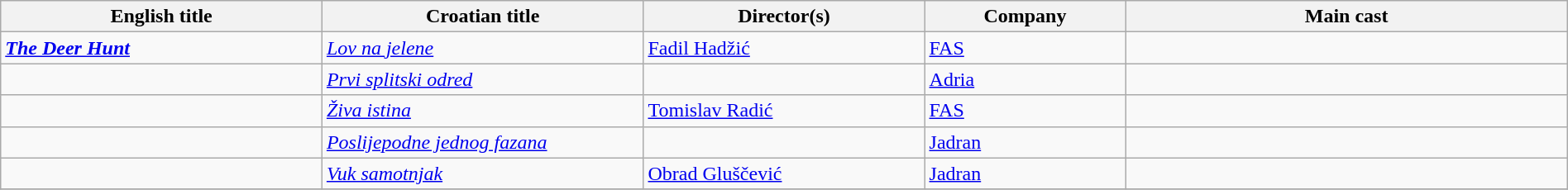<table class="wikitable" width= "100%">
<tr>
<th width=16%>English title</th>
<th width=16%>Croatian title</th>
<th width=14%>Director(s)</th>
<th width=10%>Company</th>
<th width=22%>Main cast</th>
</tr>
<tr>
<td><strong><em><a href='#'>The Deer Hunt</a></em></strong></td>
<td><em><a href='#'>Lov na jelene</a></em></td>
<td><a href='#'>Fadil Hadžić</a></td>
<td><a href='#'>FAS</a></td>
<td></td>
</tr>
<tr>
<td><strong><em> </em></strong></td>
<td><em><a href='#'>Prvi splitski odred</a></em></td>
<td></td>
<td><a href='#'>Adria</a></td>
<td></td>
</tr>
<tr>
<td><strong><em> </em></strong></td>
<td><em><a href='#'>Živa istina</a></em></td>
<td><a href='#'>Tomislav Radić</a></td>
<td><a href='#'>FAS</a></td>
<td></td>
</tr>
<tr>
<td><strong><em> </em></strong></td>
<td><em><a href='#'>Poslijepodne jednog fazana</a></em></td>
<td></td>
<td><a href='#'>Jadran</a></td>
<td></td>
</tr>
<tr>
<td><strong><em> </em></strong></td>
<td><em><a href='#'>Vuk samotnjak</a></em></td>
<td><a href='#'>Obrad Gluščević</a></td>
<td><a href='#'>Jadran</a></td>
<td></td>
</tr>
<tr>
</tr>
</table>
